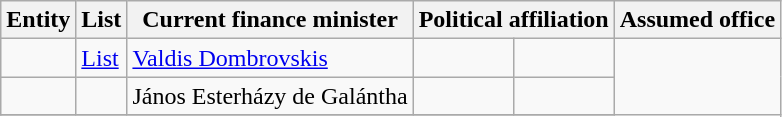<table class="wikitable sortable">
<tr>
<th>Entity</th>
<th>List</th>
<th>Current finance minister</th>
<th colspan="2">Political affiliation</th>
<th>Assumed office</th>
</tr>
<tr>
<td></td>
<td><a href='#'>List</a></td>
<td><a href='#'>Valdis Dombrovskis</a></td>
<td> </td>
<td></td>
</tr>
<tr>
<td></td>
<td></td>
<td>János Esterházy de Galántha</td>
<td></td>
<td></td>
</tr>
<tr>
</tr>
</table>
